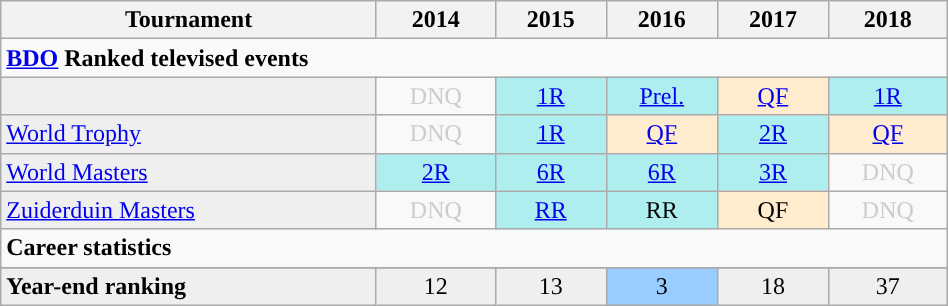<table class="wikitable" style="width:50%; margin:0">
<tr>
<th>Tournament</th>
<th>2014</th>
<th>2015</th>
<th>2016</th>
<th>2017</th>
<th>2018</th>
</tr>
<tr>
<td colspan="31" align="left"><strong><a href='#'>BDO</a> Ranked televised events</strong></td>
</tr>
<tr>
<td style="background:#efefef;"></td>
<td style="text-align:center; color:#ccc;">DNQ</td>
<td style="text-align:center; background:#afeeee;"><a href='#'>1R</a></td>
<td style="text-align:center; background:#afeeee;"><a href='#'>Prel.</a></td>
<td style="text-align:center; background:#ffebcd;"><a href='#'>QF</a></td>
<td style="text-align:center; background:#afeeee;"><a href='#'>1R</a></td>
</tr>
<tr>
<td style="background:#efefef;"><a href='#'>World Trophy</a></td>
<td style="text-align:center; color:#ccc;">DNQ</td>
<td style="text-align:center; background:#afeeee;"><a href='#'>1R</a></td>
<td style="text-align:center; background:#ffebcd;"><a href='#'>QF</a></td>
<td style="text-align:center; background:#afeeee;"><a href='#'>2R</a></td>
<td style="text-align:center; background:#ffebcd;"><a href='#'>QF</a></td>
</tr>
<tr>
<td style="background:#efefef;"><a href='#'>World Masters</a></td>
<td style="text-align:center; background:#afeeee;"><a href='#'>2R</a></td>
<td style="text-align:center; background:#afeeee;"><a href='#'>6R</a></td>
<td style="text-align:center; background:#afeeee;"><a href='#'>6R</a></td>
<td style="text-align:center; background:#afeeee;"><a href='#'>3R</a></td>
<td style="text-align:center; color:#ccc;">DNQ</td>
</tr>
<tr>
<td style="background:#efefef;"><a href='#'>Zuiderduin Masters</a></td>
<td style="text-align:center; color:#ccc;">DNQ</td>
<td style="text-align:center; background:#afeeee;"><a href='#'>RR</a></td>
<td style="text-align:center; background:#afeeee;">RR</td>
<td style="text-align:center; background:#ffebcd;">QF</td>
<td style="text-align:center; color:#ccc;">DNQ</td>
</tr>
<tr>
<td colspan="14" align="left"><strong>Career statistics</strong></td>
</tr>
<tr>
</tr>
<tr bgcolor="efefef">
<td align="left"><strong>Year-end ranking</strong></td>
<td style="text-align:center;">12</td>
<td style="text-align:center;">13</td>
<td style="text-align:center; background:#99ccff;">3</td>
<td style="text-align:center;">18</td>
<td style="text-align:center;">37</td>
</tr>
</table>
